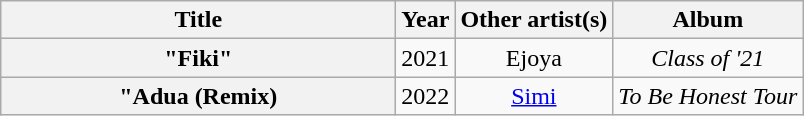<table class="wikitable plainrowheaders" style="text-align:center;" border="1">
<tr>
<th scope="col" style="width:16em;">Title</th>
<th scope="col">Year</th>
<th scope="col">Other artist(s)</th>
<th scope="col">Album</th>
</tr>
<tr>
<th scope="row">"Fiki"</th>
<td rowspan="1">2021</td>
<td>Ejoya</td>
<td><em>Class of '21</em></td>
</tr>
<tr>
<th scope="row">"Adua (Remix)</th>
<td>2022</td>
<td><a href='#'>Simi</a></td>
<td><em>To Be Honest Tour</em></td>
</tr>
</table>
